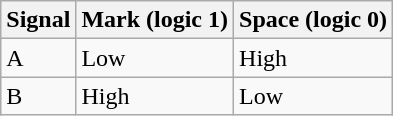<table class="wikitable">
<tr>
<th>Signal</th>
<th>Mark (logic 1)</th>
<th>Space (logic 0)</th>
</tr>
<tr>
<td>A</td>
<td>Low</td>
<td>High</td>
</tr>
<tr>
<td>B</td>
<td>High</td>
<td>Low</td>
</tr>
</table>
